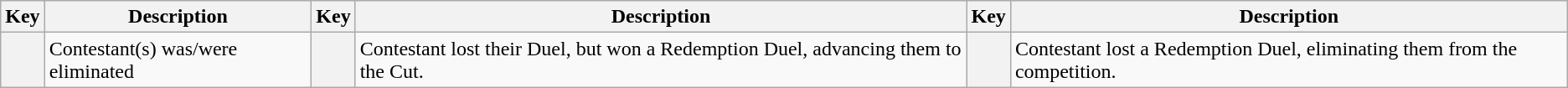<table class="wikitable">
<tr>
<th>Key</th>
<th>Description</th>
<th>Key</th>
<th>Description</th>
<th>Key</th>
<th>Description</th>
</tr>
<tr>
<th scope="row" style="text-align:center; height:20px; width:20px"></th>
<td>Contestant(s) was/were eliminated</td>
<th scope="row" style="text-align:center; height:20px; width:20px"></th>
<td>Contestant lost their Duel, but won a Redemption Duel, advancing them to the Cut.</td>
<th scope="row" style="text-align:center; height:20px; width:20px"></th>
<td>Contestant lost a Redemption Duel, eliminating them from the competition.</td>
</tr>
</table>
